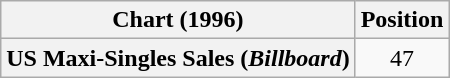<table class="wikitable plainrowheaders" style="text-align:center">
<tr>
<th>Chart (1996)</th>
<th>Position</th>
</tr>
<tr>
<th scope="row">US Maxi-Singles Sales (<em>Billboard</em>)</th>
<td>47</td>
</tr>
</table>
